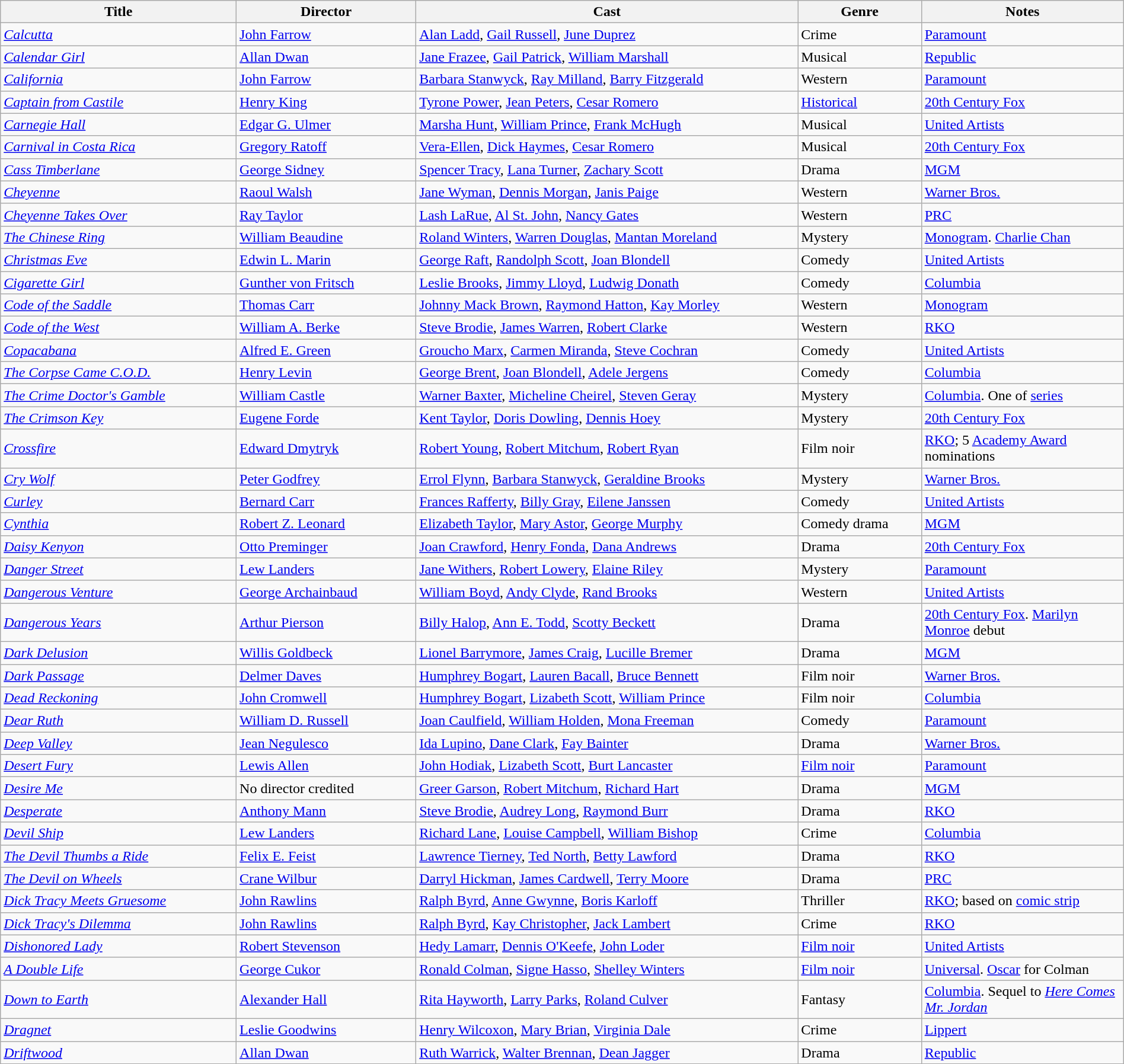<table class="wikitable" style="width:100%;">
<tr>
<th style="width:21%;">Title</th>
<th style="width:16%;">Director</th>
<th style="width:34%;">Cast</th>
<th style="width:11%;">Genre</th>
<th style="width:18%;">Notes</th>
</tr>
<tr>
<td><em><a href='#'>Calcutta</a></em></td>
<td><a href='#'>John Farrow</a></td>
<td><a href='#'>Alan Ladd</a>, <a href='#'>Gail Russell</a>, <a href='#'>June Duprez</a></td>
<td>Crime</td>
<td><a href='#'>Paramount</a></td>
</tr>
<tr>
<td><em><a href='#'>Calendar Girl</a></em></td>
<td><a href='#'>Allan Dwan</a></td>
<td><a href='#'>Jane Frazee</a>, <a href='#'>Gail Patrick</a>, <a href='#'>William Marshall</a></td>
<td>Musical</td>
<td><a href='#'>Republic</a></td>
</tr>
<tr>
<td><em><a href='#'>California</a></em></td>
<td><a href='#'>John Farrow</a></td>
<td><a href='#'>Barbara Stanwyck</a>, <a href='#'>Ray Milland</a>, <a href='#'>Barry Fitzgerald</a></td>
<td>Western</td>
<td><a href='#'>Paramount</a></td>
</tr>
<tr>
<td><em><a href='#'>Captain from Castile</a></em></td>
<td><a href='#'>Henry King</a></td>
<td><a href='#'>Tyrone Power</a>, <a href='#'>Jean Peters</a>, <a href='#'>Cesar Romero</a></td>
<td><a href='#'>Historical</a></td>
<td><a href='#'>20th Century Fox</a></td>
</tr>
<tr>
<td><em><a href='#'>Carnegie Hall</a></em></td>
<td><a href='#'>Edgar G. Ulmer</a></td>
<td><a href='#'>Marsha Hunt</a>, <a href='#'>William Prince</a>, <a href='#'>Frank McHugh</a></td>
<td>Musical</td>
<td><a href='#'>United Artists</a></td>
</tr>
<tr>
<td><em><a href='#'>Carnival in Costa Rica</a></em></td>
<td><a href='#'>Gregory Ratoff</a></td>
<td><a href='#'>Vera-Ellen</a>, <a href='#'>Dick Haymes</a>, <a href='#'>Cesar Romero</a></td>
<td>Musical</td>
<td><a href='#'>20th Century Fox</a></td>
</tr>
<tr>
<td><em><a href='#'>Cass Timberlane</a></em></td>
<td><a href='#'>George Sidney</a></td>
<td><a href='#'>Spencer Tracy</a>, <a href='#'>Lana Turner</a>, <a href='#'>Zachary Scott</a></td>
<td>Drama</td>
<td><a href='#'>MGM</a></td>
</tr>
<tr>
<td><em><a href='#'>Cheyenne</a></em></td>
<td><a href='#'>Raoul Walsh</a></td>
<td><a href='#'>Jane Wyman</a>, <a href='#'>Dennis Morgan</a>, <a href='#'>Janis Paige</a></td>
<td>Western</td>
<td><a href='#'>Warner Bros.</a></td>
</tr>
<tr>
<td><em><a href='#'>Cheyenne Takes Over</a></em></td>
<td><a href='#'>Ray Taylor</a></td>
<td><a href='#'>Lash LaRue</a>, <a href='#'>Al St. John</a>, <a href='#'>Nancy Gates</a></td>
<td>Western</td>
<td><a href='#'>PRC</a></td>
</tr>
<tr>
<td><em><a href='#'>The Chinese Ring</a></em></td>
<td><a href='#'>William Beaudine</a></td>
<td><a href='#'>Roland Winters</a>, <a href='#'>Warren Douglas</a>, <a href='#'>Mantan Moreland</a></td>
<td>Mystery</td>
<td><a href='#'>Monogram</a>. <a href='#'>Charlie Chan</a></td>
</tr>
<tr>
<td><em><a href='#'>Christmas Eve</a></em></td>
<td><a href='#'>Edwin L. Marin</a></td>
<td><a href='#'>George Raft</a>, <a href='#'>Randolph Scott</a>, <a href='#'>Joan Blondell</a></td>
<td>Comedy</td>
<td><a href='#'>United Artists</a></td>
</tr>
<tr>
<td><em><a href='#'>Cigarette Girl</a></em></td>
<td><a href='#'>Gunther von Fritsch</a></td>
<td><a href='#'>Leslie Brooks</a>, <a href='#'>Jimmy Lloyd</a>, <a href='#'>Ludwig Donath</a></td>
<td>Comedy</td>
<td><a href='#'>Columbia</a></td>
</tr>
<tr>
<td><em><a href='#'>Code of the Saddle</a></em></td>
<td><a href='#'>Thomas Carr</a></td>
<td><a href='#'>Johnny Mack Brown</a>, <a href='#'>Raymond Hatton</a>, <a href='#'>Kay Morley</a></td>
<td>Western</td>
<td><a href='#'>Monogram</a></td>
</tr>
<tr>
<td><em><a href='#'>Code of the West</a></em></td>
<td><a href='#'>William A. Berke</a></td>
<td><a href='#'>Steve Brodie</a>, <a href='#'>James Warren</a>, <a href='#'>Robert Clarke</a></td>
<td>Western</td>
<td><a href='#'>RKO</a></td>
</tr>
<tr>
<td><em><a href='#'>Copacabana</a></em></td>
<td><a href='#'>Alfred E. Green</a></td>
<td><a href='#'>Groucho Marx</a>, <a href='#'>Carmen Miranda</a>, <a href='#'>Steve Cochran</a></td>
<td>Comedy</td>
<td><a href='#'>United Artists</a></td>
</tr>
<tr>
<td><em><a href='#'>The Corpse Came C.O.D.</a></em></td>
<td><a href='#'>Henry Levin</a></td>
<td><a href='#'>George Brent</a>, <a href='#'>Joan Blondell</a>, <a href='#'>Adele Jergens</a></td>
<td>Comedy</td>
<td><a href='#'>Columbia</a></td>
</tr>
<tr>
<td><em><a href='#'>The Crime Doctor's Gamble</a></em></td>
<td><a href='#'>William Castle</a></td>
<td><a href='#'>Warner Baxter</a>, <a href='#'>Micheline Cheirel</a>, <a href='#'>Steven Geray</a></td>
<td>Mystery</td>
<td><a href='#'>Columbia</a>. One of <a href='#'>series</a></td>
</tr>
<tr>
<td><em><a href='#'>The Crimson Key</a></em></td>
<td><a href='#'>Eugene Forde</a></td>
<td><a href='#'>Kent Taylor</a>, <a href='#'>Doris Dowling</a>, <a href='#'>Dennis Hoey</a></td>
<td>Mystery</td>
<td><a href='#'>20th Century Fox</a></td>
</tr>
<tr>
<td><em><a href='#'>Crossfire</a></em></td>
<td><a href='#'>Edward Dmytryk</a></td>
<td><a href='#'>Robert Young</a>, <a href='#'>Robert Mitchum</a>, <a href='#'>Robert Ryan</a></td>
<td>Film noir</td>
<td><a href='#'>RKO</a>; 5 <a href='#'>Academy Award</a> nominations</td>
</tr>
<tr>
<td><em><a href='#'>Cry Wolf</a></em></td>
<td><a href='#'>Peter Godfrey</a></td>
<td><a href='#'>Errol Flynn</a>, <a href='#'>Barbara Stanwyck</a>, <a href='#'>Geraldine Brooks</a></td>
<td>Mystery</td>
<td><a href='#'>Warner Bros.</a></td>
</tr>
<tr>
<td><em><a href='#'>Curley</a></em></td>
<td><a href='#'>Bernard Carr</a></td>
<td><a href='#'>Frances Rafferty</a>, <a href='#'>Billy Gray</a>, <a href='#'>Eilene Janssen</a></td>
<td>Comedy</td>
<td><a href='#'>United Artists</a></td>
</tr>
<tr>
<td><em><a href='#'>Cynthia</a></em></td>
<td><a href='#'>Robert Z. Leonard</a></td>
<td><a href='#'>Elizabeth Taylor</a>, <a href='#'>Mary Astor</a>, <a href='#'>George Murphy</a></td>
<td>Comedy drama</td>
<td><a href='#'>MGM</a></td>
</tr>
<tr>
<td><em><a href='#'>Daisy Kenyon</a></em></td>
<td><a href='#'>Otto Preminger</a></td>
<td><a href='#'>Joan Crawford</a>, <a href='#'>Henry Fonda</a>, <a href='#'>Dana Andrews</a></td>
<td>Drama</td>
<td><a href='#'>20th Century Fox</a></td>
</tr>
<tr>
<td><em><a href='#'>Danger Street</a></em></td>
<td><a href='#'>Lew Landers</a></td>
<td><a href='#'>Jane Withers</a>, <a href='#'>Robert Lowery</a>, <a href='#'>Elaine Riley</a></td>
<td>Mystery</td>
<td><a href='#'>Paramount</a></td>
</tr>
<tr>
<td><em><a href='#'>Dangerous Venture</a></em></td>
<td><a href='#'>George Archainbaud</a></td>
<td><a href='#'>William Boyd</a>, <a href='#'>Andy Clyde</a>, <a href='#'>Rand Brooks</a></td>
<td>Western</td>
<td><a href='#'>United Artists</a></td>
</tr>
<tr>
<td><em><a href='#'>Dangerous Years</a></em></td>
<td><a href='#'>Arthur Pierson</a></td>
<td><a href='#'>Billy Halop</a>, <a href='#'>Ann E. Todd</a>, <a href='#'>Scotty Beckett</a></td>
<td>Drama</td>
<td><a href='#'>20th Century Fox</a>. <a href='#'>Marilyn Monroe</a> debut</td>
</tr>
<tr>
<td><em><a href='#'>Dark Delusion</a></em></td>
<td><a href='#'>Willis Goldbeck</a></td>
<td><a href='#'>Lionel Barrymore</a>, <a href='#'>James Craig</a>, <a href='#'>Lucille Bremer</a></td>
<td>Drama</td>
<td><a href='#'>MGM</a></td>
</tr>
<tr>
<td><em><a href='#'>Dark Passage</a></em></td>
<td><a href='#'>Delmer Daves</a></td>
<td><a href='#'>Humphrey Bogart</a>, <a href='#'>Lauren Bacall</a>, <a href='#'>Bruce Bennett</a></td>
<td>Film noir</td>
<td><a href='#'>Warner Bros.</a></td>
</tr>
<tr>
<td><em><a href='#'>Dead Reckoning</a></em></td>
<td><a href='#'>John Cromwell</a></td>
<td><a href='#'>Humphrey Bogart</a>, <a href='#'>Lizabeth Scott</a>, <a href='#'>William Prince</a></td>
<td>Film noir</td>
<td><a href='#'>Columbia</a></td>
</tr>
<tr>
<td><em><a href='#'>Dear Ruth</a></em></td>
<td><a href='#'>William D. Russell</a></td>
<td><a href='#'>Joan Caulfield</a>, <a href='#'>William Holden</a>, <a href='#'>Mona Freeman</a></td>
<td>Comedy</td>
<td><a href='#'>Paramount</a></td>
</tr>
<tr>
<td><em><a href='#'>Deep Valley</a></em></td>
<td><a href='#'>Jean Negulesco</a></td>
<td><a href='#'>Ida Lupino</a>, <a href='#'>Dane Clark</a>, <a href='#'>Fay Bainter</a></td>
<td>Drama</td>
<td><a href='#'>Warner Bros.</a></td>
</tr>
<tr>
<td><em><a href='#'>Desert Fury</a></em></td>
<td><a href='#'>Lewis Allen</a></td>
<td><a href='#'>John Hodiak</a>, <a href='#'>Lizabeth Scott</a>, <a href='#'>Burt Lancaster</a></td>
<td><a href='#'>Film noir</a></td>
<td><a href='#'>Paramount</a></td>
</tr>
<tr>
<td><em><a href='#'>Desire Me</a></em></td>
<td>No director credited</td>
<td><a href='#'>Greer Garson</a>, <a href='#'>Robert Mitchum</a>, <a href='#'>Richard Hart</a></td>
<td>Drama</td>
<td><a href='#'>MGM</a></td>
</tr>
<tr>
<td><em><a href='#'>Desperate</a></em></td>
<td><a href='#'>Anthony Mann</a></td>
<td><a href='#'>Steve Brodie</a>, <a href='#'>Audrey Long</a>, <a href='#'>Raymond Burr</a></td>
<td>Drama</td>
<td><a href='#'>RKO</a></td>
</tr>
<tr>
<td><em><a href='#'>Devil Ship</a></em></td>
<td><a href='#'>Lew Landers</a></td>
<td><a href='#'>Richard Lane</a>, <a href='#'>Louise Campbell</a>, <a href='#'>William Bishop</a></td>
<td>Crime</td>
<td><a href='#'>Columbia</a></td>
</tr>
<tr>
<td><em><a href='#'>The Devil Thumbs a Ride</a></em></td>
<td><a href='#'>Felix E. Feist</a></td>
<td><a href='#'>Lawrence Tierney</a>, <a href='#'>Ted North</a>, <a href='#'>Betty Lawford</a></td>
<td>Drama</td>
<td><a href='#'>RKO</a></td>
</tr>
<tr>
<td><em><a href='#'>The Devil on Wheels</a></em></td>
<td><a href='#'>Crane Wilbur</a></td>
<td><a href='#'>Darryl Hickman</a>, <a href='#'>James Cardwell</a>, <a href='#'>Terry Moore</a></td>
<td>Drama</td>
<td><a href='#'>PRC</a></td>
</tr>
<tr>
<td><em><a href='#'>Dick Tracy Meets Gruesome</a></em></td>
<td><a href='#'>John Rawlins</a></td>
<td><a href='#'>Ralph Byrd</a>, <a href='#'>Anne Gwynne</a>, <a href='#'>Boris Karloff</a></td>
<td>Thriller</td>
<td><a href='#'>RKO</a>; based on <a href='#'>comic strip</a></td>
</tr>
<tr>
<td><em><a href='#'>Dick Tracy's Dilemma</a></em></td>
<td><a href='#'>John Rawlins</a></td>
<td><a href='#'>Ralph Byrd</a>, <a href='#'>Kay Christopher</a>, <a href='#'>Jack Lambert</a></td>
<td>Crime</td>
<td><a href='#'>RKO</a></td>
</tr>
<tr>
<td><em><a href='#'>Dishonored Lady</a></em></td>
<td><a href='#'>Robert Stevenson</a></td>
<td><a href='#'>Hedy Lamarr</a>, <a href='#'>Dennis O'Keefe</a>, <a href='#'>John Loder</a></td>
<td><a href='#'>Film noir</a></td>
<td><a href='#'>United Artists</a></td>
</tr>
<tr>
<td><em><a href='#'>A Double Life</a></em></td>
<td><a href='#'>George Cukor</a></td>
<td><a href='#'>Ronald Colman</a>, <a href='#'>Signe Hasso</a>, <a href='#'>Shelley Winters</a></td>
<td><a href='#'>Film noir</a></td>
<td><a href='#'>Universal</a>. <a href='#'>Oscar</a> for Colman</td>
</tr>
<tr>
<td><em><a href='#'>Down to Earth</a></em></td>
<td><a href='#'>Alexander Hall</a></td>
<td><a href='#'>Rita Hayworth</a>, <a href='#'>Larry Parks</a>, <a href='#'>Roland Culver</a></td>
<td>Fantasy</td>
<td><a href='#'>Columbia</a>. Sequel to <em><a href='#'>Here Comes Mr. Jordan</a></em></td>
</tr>
<tr>
<td><em><a href='#'>Dragnet</a></em></td>
<td><a href='#'>Leslie Goodwins</a></td>
<td><a href='#'>Henry Wilcoxon</a>, <a href='#'>Mary Brian</a>, <a href='#'>Virginia Dale</a></td>
<td>Crime</td>
<td><a href='#'>Lippert</a></td>
</tr>
<tr>
<td><em><a href='#'>Driftwood</a></em></td>
<td><a href='#'>Allan Dwan</a></td>
<td><a href='#'>Ruth Warrick</a>, <a href='#'>Walter Brennan</a>, <a href='#'>Dean Jagger</a></td>
<td>Drama</td>
<td><a href='#'>Republic</a></td>
</tr>
</table>
